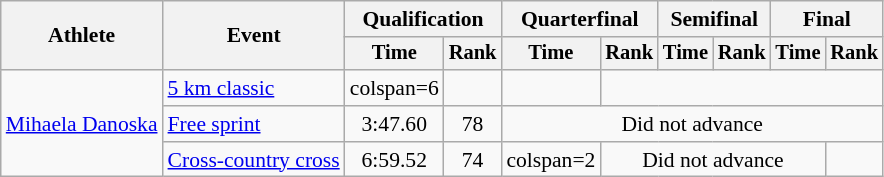<table class="wikitable" style="font-size:90%">
<tr>
<th rowspan="2">Athlete</th>
<th rowspan="2">Event</th>
<th colspan="2">Qualification</th>
<th colspan="2">Quarterfinal</th>
<th colspan="2">Semifinal</th>
<th colspan="2">Final</th>
</tr>
<tr style="font-size:95%">
<th>Time</th>
<th>Rank</th>
<th>Time</th>
<th>Rank</th>
<th>Time</th>
<th>Rank</th>
<th>Time</th>
<th>Rank</th>
</tr>
<tr align=center>
<td align=left rowspan=3><a href='#'>Mihaela Danoska</a></td>
<td align=left><a href='#'>5 km classic</a></td>
<td>colspan=6 </td>
<td></td>
<td></td>
</tr>
<tr align=center>
<td align=left><a href='#'>Free sprint</a></td>
<td>3:47.60</td>
<td>78</td>
<td colspan=6>Did not advance</td>
</tr>
<tr align=center>
<td align=left><a href='#'>Cross-country cross</a></td>
<td>6:59.52</td>
<td>74</td>
<td>colspan=2 </td>
<td colspan=4>Did not advance</td>
</tr>
</table>
